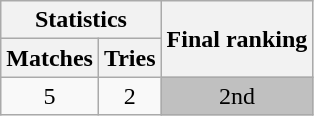<table class="wikitable centre" style="text-align:center">
<tr>
<th colspan="2">Statistics</th>
<th rowspan="2">Final ranking</th>
</tr>
<tr>
<th scope="col">Matches</th>
<th scope="col">Tries</th>
</tr>
<tr>
<td>5</td>
<td>2</td>
<td bgcolor="Silver">2nd</td>
</tr>
</table>
